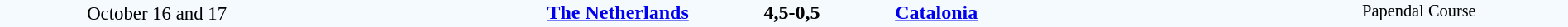<table style="width: 100%; background:#F5FAFF;" cellspacing="0">
<tr>
<td style=font-size:95% align=center rowspan=3 width=20%>October 16 and 17</td>
</tr>
<tr>
<td width=24% align=right><strong><a href='#'>The Netherlands</a></strong> </td>
<td align=center width=13%><strong>4,5-0,5</strong></td>
<td width=24%> <strong><a href='#'>Catalonia</a></strong></td>
<td style=font-size:85% rowspan=3 valign=top align=center>Papendal Course</td>
</tr>
<tr style=font-size:85%>
<td align=right valign=top></td>
<td></td>
<td valign=top></td>
</tr>
</table>
